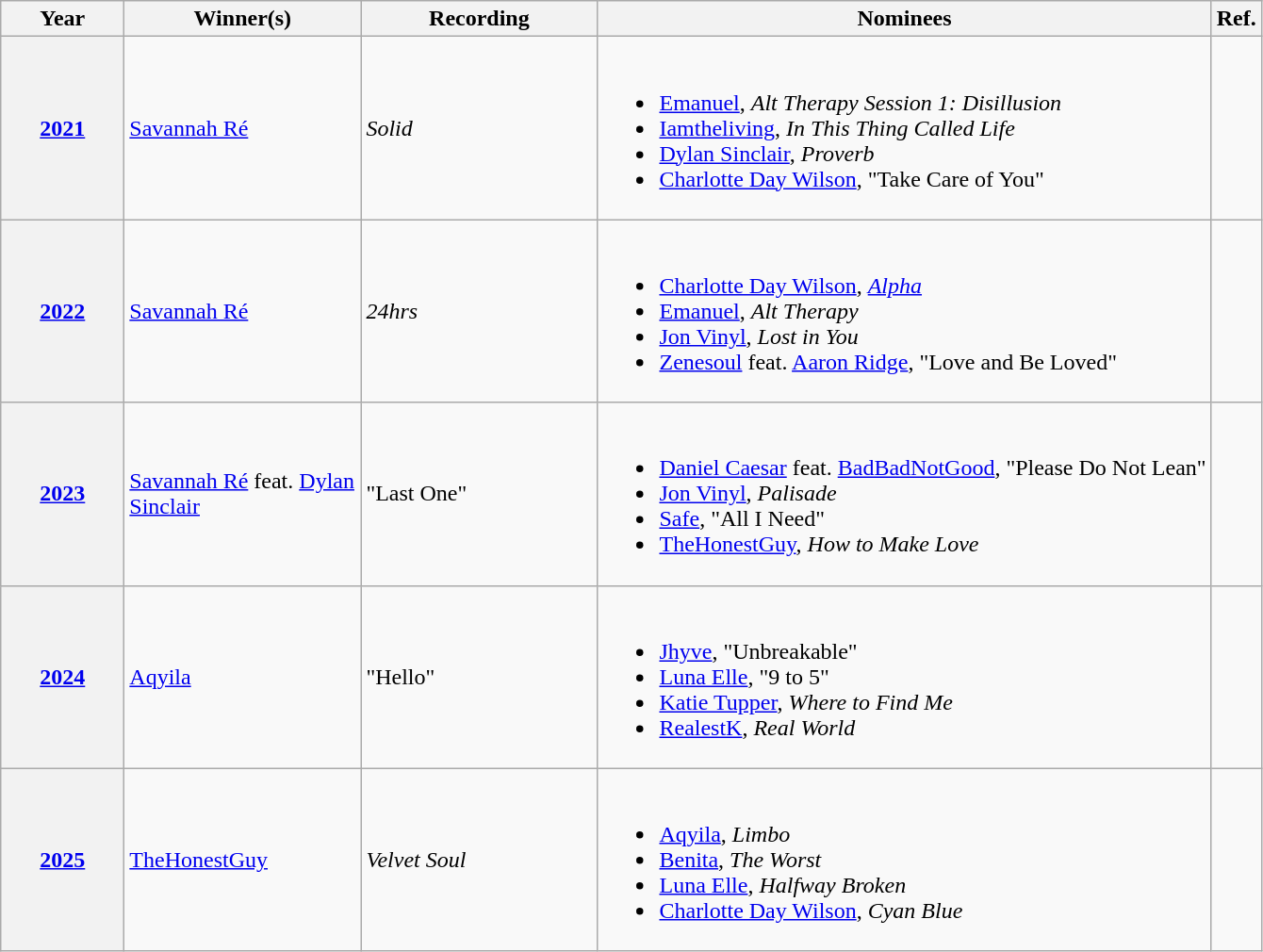<table class="wikitable sortable">
<tr>
<th scope="col" style="width:5em;">Year</th>
<th scope="col" style="width:10em;">Winner(s)</th>
<th scope="col" style="width:10em;">Recording</th>
<th scope="col" class="unsortable">Nominees</th>
<th scope="col" class="unsortable">Ref.</th>
</tr>
<tr>
<th scope="row"><a href='#'>2021</a></th>
<td><a href='#'>Savannah Ré</a></td>
<td><em>Solid</em></td>
<td><br><ul><li><a href='#'>Emanuel</a>, <em>Alt Therapy Session 1: Disillusion</em></li><li><a href='#'>Iamtheliving</a>, <em>In This Thing Called Life</em></li><li><a href='#'>Dylan Sinclair</a>, <em>Proverb</em></li><li><a href='#'>Charlotte Day Wilson</a>, "Take Care of You"</li></ul></td>
<td></td>
</tr>
<tr>
<th style="text-align:center;" scope="row"><a href='#'>2022</a></th>
<td><a href='#'>Savannah Ré</a></td>
<td><em>24hrs</em></td>
<td><br><ul><li><a href='#'>Charlotte Day Wilson</a>, <em><a href='#'>Alpha</a></em></li><li><a href='#'>Emanuel</a>, <em>Alt Therapy</em></li><li><a href='#'>Jon Vinyl</a>, <em>Lost in You</em></li><li><a href='#'>Zenesoul</a> feat. <a href='#'>Aaron Ridge</a>, "Love and Be Loved"</li></ul></td>
<td align="center"></td>
</tr>
<tr>
<th scope="row"><a href='#'>2023</a></th>
<td><a href='#'>Savannah Ré</a> feat. <a href='#'>Dylan Sinclair</a></td>
<td>"Last One"</td>
<td><br><ul><li><a href='#'>Daniel Caesar</a> feat. <a href='#'>BadBadNotGood</a>, "Please Do Not Lean"</li><li><a href='#'>Jon Vinyl</a>, <em>Palisade</em></li><li><a href='#'>Safe</a>, "All I Need"</li><li><a href='#'>TheHonestGuy</a>, <em>How to Make Love</em></li></ul></td>
<td align="center"></td>
</tr>
<tr>
<th scope="row"><a href='#'>2024</a></th>
<td><a href='#'>Aqyila</a></td>
<td>"Hello"</td>
<td><br><ul><li><a href='#'>Jhyve</a>, "Unbreakable"</li><li><a href='#'>Luna Elle</a>, "9 to 5"</li><li><a href='#'>Katie Tupper</a>, <em>Where to Find Me</em></li><li><a href='#'>RealestK</a>, <em>Real World</em></li></ul></td>
<td align="center"></td>
</tr>
<tr>
<th scope="row"><a href='#'>2025</a></th>
<td><a href='#'>TheHonestGuy</a></td>
<td><em>Velvet Soul</em></td>
<td><br><ul><li><a href='#'>Aqyila</a>, <em>Limbo</em></li><li><a href='#'>Benita</a>, <em>The Worst</em></li><li><a href='#'>Luna Elle</a>, <em>Halfway Broken</em></li><li><a href='#'>Charlotte Day Wilson</a>, <em>Cyan Blue</em></li></ul></td>
<td align="center"></td>
</tr>
</table>
